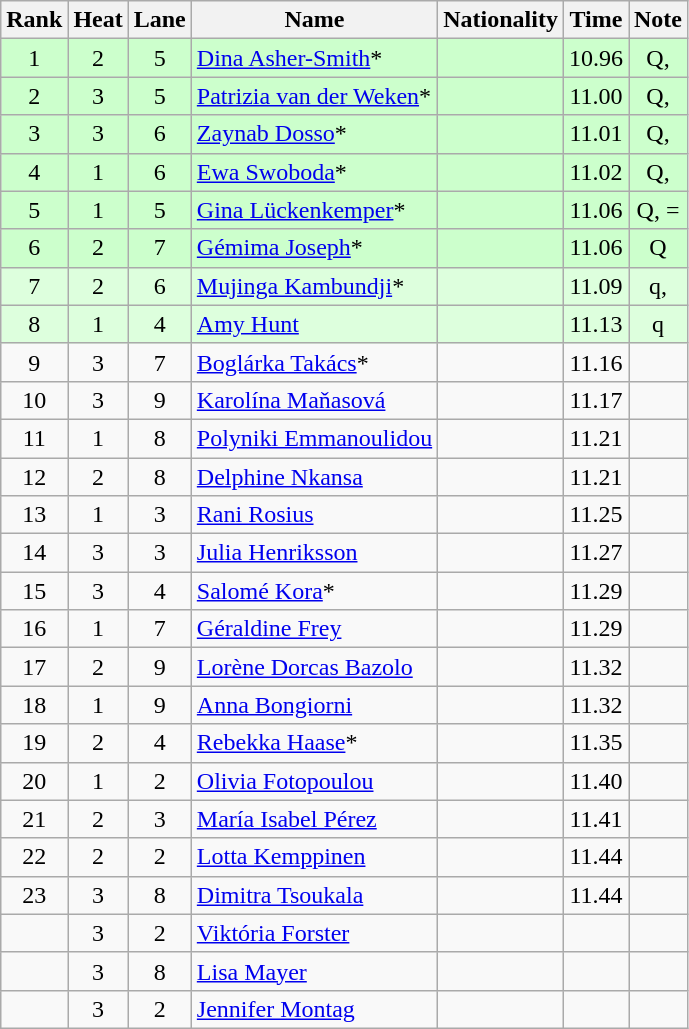<table class="wikitable sortable">
<tr>
<th>Rank</th>
<th>Heat</th>
<th>Lane</th>
<th>Name</th>
<th>Nationality</th>
<th>Time</th>
<th>Note</th>
</tr>
<tr align=center bgcolor=ccffcc>
<td>1</td>
<td>2</td>
<td>5</td>
<td align="left"><a href='#'>Dina Asher-Smith</a>*</td>
<td align="left"></td>
<td>10.96</td>
<td>Q, </td>
</tr>
<tr align=center bgcolor=ccffcc>
<td>2</td>
<td>3</td>
<td>5</td>
<td align="left"><a href='#'>Patrizia van der Weken</a>*</td>
<td align="left"></td>
<td>11.00</td>
<td>Q, </td>
</tr>
<tr align=center bgcolor=ccffcc>
<td>3</td>
<td>3</td>
<td>6</td>
<td align="left"><a href='#'>Zaynab Dosso</a>*</td>
<td align="left"></td>
<td>11.01</td>
<td>Q, </td>
</tr>
<tr align=center bgcolor=ccffcc>
<td>4</td>
<td>1</td>
<td>6</td>
<td align="left"><a href='#'>Ewa Swoboda</a>*</td>
<td align="left"></td>
<td>11.02</td>
<td>Q, </td>
</tr>
<tr align=center bgcolor=ccffcc>
<td>5</td>
<td>1</td>
<td>5</td>
<td align="left"><a href='#'>Gina Lückenkemper</a>*</td>
<td align="left"></td>
<td>11.06</td>
<td>Q, =</td>
</tr>
<tr align=center bgcolor=ccffcc>
<td>6</td>
<td>2</td>
<td>7</td>
<td align="left"><a href='#'>Gémima Joseph</a>*</td>
<td align="left"></td>
<td>11.06</td>
<td>Q</td>
</tr>
<tr align=center bgcolor=ddffdd>
<td>7</td>
<td>2</td>
<td>6</td>
<td align="left"><a href='#'>Mujinga Kambundji</a>*</td>
<td align="left"></td>
<td>11.09</td>
<td>q, </td>
</tr>
<tr align=center bgcolor=ddffdd>
<td>8</td>
<td>1</td>
<td>4</td>
<td align="left"><a href='#'>Amy Hunt</a></td>
<td align="left"></td>
<td>11.13</td>
<td>q</td>
</tr>
<tr align=center>
<td>9</td>
<td>3</td>
<td>7</td>
<td align="left"><a href='#'>Boglárka Takács</a>*</td>
<td align="left"></td>
<td>11.16</td>
<td></td>
</tr>
<tr align=center>
<td>10</td>
<td>3</td>
<td>9</td>
<td align="left"><a href='#'>Karolína Maňasová</a></td>
<td align="left"></td>
<td>11.17</td>
<td></td>
</tr>
<tr align=center>
<td>11</td>
<td>1</td>
<td>8</td>
<td align="left"><a href='#'>Polyniki Emmanoulidou</a></td>
<td align="left"></td>
<td>11.21</td>
<td></td>
</tr>
<tr align=center>
<td>12</td>
<td>2</td>
<td>8</td>
<td align="left"><a href='#'>Delphine Nkansa</a></td>
<td align="left"></td>
<td>11.21</td>
<td></td>
</tr>
<tr align=center>
<td>13</td>
<td>1</td>
<td>3</td>
<td align="left"><a href='#'>Rani Rosius</a></td>
<td align="left"></td>
<td>11.25</td>
<td></td>
</tr>
<tr align=center>
<td>14</td>
<td>3</td>
<td>3</td>
<td align="left"><a href='#'>Julia Henriksson</a></td>
<td align="left"></td>
<td>11.27</td>
<td></td>
</tr>
<tr align=center>
<td>15</td>
<td>3</td>
<td>4</td>
<td align="left"><a href='#'>Salomé Kora</a>*</td>
<td align="left"></td>
<td>11.29</td>
<td></td>
</tr>
<tr align=center>
<td>16</td>
<td>1</td>
<td>7</td>
<td align="left"><a href='#'>Géraldine Frey</a></td>
<td align="left"></td>
<td>11.29</td>
<td></td>
</tr>
<tr align=center>
<td>17</td>
<td>2</td>
<td>9</td>
<td align="left"><a href='#'>Lorène Dorcas Bazolo</a></td>
<td align="left"></td>
<td>11.32</td>
<td></td>
</tr>
<tr align=center>
<td>18</td>
<td>1</td>
<td>9</td>
<td align="left"><a href='#'>Anna Bongiorni</a></td>
<td align="left"></td>
<td>11.32</td>
<td></td>
</tr>
<tr align=center>
<td>19</td>
<td>2</td>
<td>4</td>
<td align="left"><a href='#'>Rebekka Haase</a>*</td>
<td align="left"></td>
<td>11.35</td>
<td></td>
</tr>
<tr align=center>
<td>20</td>
<td>1</td>
<td>2</td>
<td align="left"><a href='#'>Olivia Fotopoulou</a></td>
<td align="left"></td>
<td>11.40</td>
<td></td>
</tr>
<tr align=center>
<td>21</td>
<td>2</td>
<td>3</td>
<td align="left"><a href='#'>María Isabel Pérez</a></td>
<td align="left"></td>
<td>11.41</td>
<td></td>
</tr>
<tr align=center>
<td>22</td>
<td>2</td>
<td>2</td>
<td align="left"><a href='#'>Lotta Kemppinen</a></td>
<td align="left"></td>
<td>11.44</td>
<td></td>
</tr>
<tr align=center>
<td>23</td>
<td>3</td>
<td>8</td>
<td align="left"><a href='#'>Dimitra Tsoukala</a></td>
<td align="left"></td>
<td>11.44</td>
<td></td>
</tr>
<tr align=center>
<td></td>
<td>3</td>
<td>2</td>
<td align="left"><a href='#'>Viktória Forster</a></td>
<td align="left"></td>
<td></td>
</tr>
<tr align=center>
<td></td>
<td>3</td>
<td>8</td>
<td align="left"><a href='#'>Lisa Mayer</a></td>
<td align="left"></td>
<td></td>
<td></td>
</tr>
<tr align=center>
<td></td>
<td>3</td>
<td>2</td>
<td align="left"><a href='#'>Jennifer Montag</a></td>
<td align="left"></td>
<td></td>
<td></td>
</tr>
</table>
